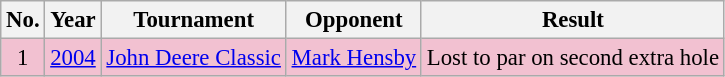<table class="wikitable" style="font-size:95%;">
<tr>
<th>No.</th>
<th>Year</th>
<th>Tournament</th>
<th>Opponent</th>
<th>Result</th>
</tr>
<tr style="background:#F2C1D1;">
<td align=center>1</td>
<td><a href='#'>2004</a></td>
<td><a href='#'>John Deere Classic</a></td>
<td> <a href='#'>Mark Hensby</a></td>
<td>Lost to par on second extra hole</td>
</tr>
</table>
